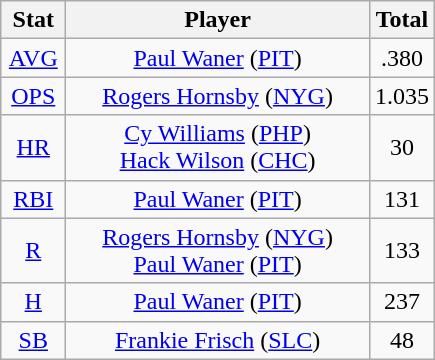<table class="wikitable" style="text-align:center;">
<tr>
<th style="width:15%;">Stat</th>
<th>Player</th>
<th style="width:15%;">Total</th>
</tr>
<tr>
<td><a href='#'>AVG</a></td>
<td><a href='#'>Paul Waner</a> (<a href='#'>PIT</a>)</td>
<td>.380</td>
</tr>
<tr>
<td><a href='#'>OPS</a></td>
<td><a href='#'>Rogers Hornsby</a> (<a href='#'>NYG</a>)</td>
<td>1.035</td>
</tr>
<tr>
<td><a href='#'>HR</a></td>
<td><a href='#'>Cy Williams</a> (<a href='#'>PHP</a>)<br><a href='#'>Hack Wilson</a> (<a href='#'>CHC</a>)</td>
<td>30</td>
</tr>
<tr>
<td><a href='#'>RBI</a></td>
<td><a href='#'>Paul Waner</a> (<a href='#'>PIT</a>)</td>
<td>131</td>
</tr>
<tr>
<td><a href='#'>R</a></td>
<td><a href='#'>Rogers Hornsby</a> (<a href='#'>NYG</a>)<br><a href='#'>Paul Waner</a> (<a href='#'>PIT</a>)</td>
<td>133</td>
</tr>
<tr>
<td><a href='#'>H</a></td>
<td><a href='#'>Paul Waner</a> (<a href='#'>PIT</a>)</td>
<td>237</td>
</tr>
<tr>
<td><a href='#'>SB</a></td>
<td><a href='#'>Frankie Frisch</a> (<a href='#'>SLC</a>)</td>
<td>48</td>
</tr>
</table>
